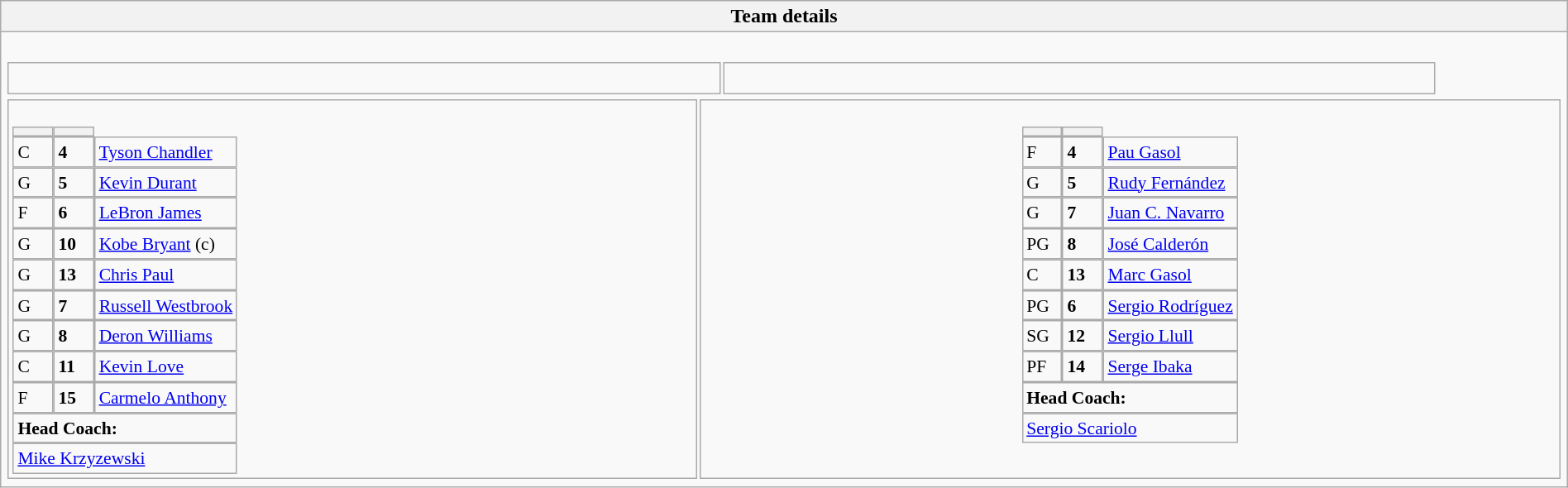<table style="width:100%" class="wikitable collapsible collapsed">
<tr>
<th>Team details</th>
</tr>
<tr>
<td><br><table width=92% |>
<tr>
<td><br></td>
<td><br></td>
</tr>
</table>
<table style="width:100%">
<tr>
<td style="vertical-align:top;width:40%"><br><table style="font-size:90%" cellspacing="0" cellpadding="0">
<tr>
<th width="25"></th>
<th width="25"></th>
</tr>
<tr>
<td>C</td>
<td><strong>4</strong></td>
<td><a href='#'>Tyson Chandler</a></td>
</tr>
<tr>
<td>G</td>
<td><strong>5</strong></td>
<td><a href='#'>Kevin Durant</a></td>
</tr>
<tr>
<td>F</td>
<td><strong>6</strong></td>
<td><a href='#'>LeBron James</a></td>
</tr>
<tr>
<td>G</td>
<td><strong>10</strong></td>
<td><a href='#'>Kobe Bryant</a> (c)</td>
</tr>
<tr>
<td>G</td>
<td><strong>13</strong></td>
<td><a href='#'>Chris Paul</a><br></td>
</tr>
<tr>
<td>G</td>
<td><strong>7</strong></td>
<td><a href='#'>Russell Westbrook</a></td>
</tr>
<tr>
<td>G</td>
<td><strong>8</strong></td>
<td><a href='#'>Deron Williams</a></td>
</tr>
<tr>
<td>C</td>
<td><strong>11</strong></td>
<td><a href='#'>Kevin Love</a></td>
</tr>
<tr>
<td>F</td>
<td><strong>15</strong></td>
<td><a href='#'>Carmelo Anthony</a></td>
</tr>
<tr>
</tr>
<tr>
<td colspan=3><strong>Head Coach:</strong></td>
</tr>
<tr>
<td colspan=4> <a href='#'>Mike Krzyzewski</a></td>
</tr>
</table>
</td>
<td valign="top" width="50%"><br><table cellspacing="0" cellpadding="0" style="font-size:90%;margin:auto">
<tr>
<th width="25"></th>
<th width="25"></th>
</tr>
<tr>
<td>F</td>
<td><strong>4</strong></td>
<td><a href='#'>Pau Gasol</a></td>
</tr>
<tr>
<td>G</td>
<td><strong>5</strong></td>
<td><a href='#'>Rudy Fernández</a></td>
</tr>
<tr>
<td>G</td>
<td><strong>7</strong></td>
<td><a href='#'>Juan C. Navarro</a></td>
</tr>
<tr>
<td>PG</td>
<td><strong>8</strong></td>
<td><a href='#'>José Calderón</a></td>
</tr>
<tr>
<td>C</td>
<td><strong>13</strong></td>
<td><a href='#'>Marc Gasol</a><br></td>
</tr>
<tr>
<td>PG</td>
<td><strong>6</strong></td>
<td><a href='#'>Sergio Rodríguez</a></td>
</tr>
<tr>
<td>SG</td>
<td><strong>12</strong></td>
<td><a href='#'>Sergio Llull</a></td>
</tr>
<tr>
<td>PF</td>
<td><strong>14</strong></td>
<td><a href='#'>Serge Ibaka</a></td>
</tr>
<tr>
</tr>
<tr>
<td colspan=3><strong>Head Coach:</strong></td>
</tr>
<tr>
<td colspan=4> <a href='#'>Sergio Scariolo</a></td>
</tr>
</table>
</td>
</tr>
</table>
</td>
</tr>
</table>
